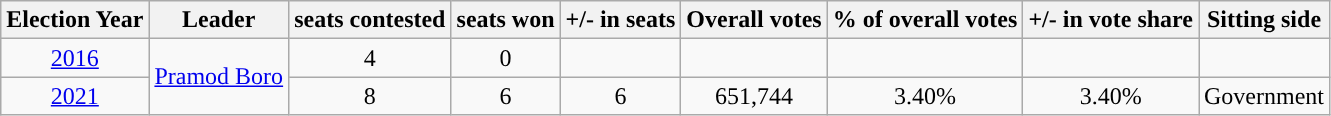<table class="wikitable sortable" style="text-align:center;">
<tr>
<th Style="background-color:">Election Year</th>
<th style="background-color:">Leader</th>
<th style="background-color:">seats contested</th>
<th style="background-color:">seats won</th>
<th style="background-color:">+/- in seats</th>
<th style="background-color:">Overall votes</th>
<th Style="background-color:">% of overall votes</th>
<th Style="background-color:">+/- in vote share</th>
<th Style="background-color:">Sitting side</th>
</tr>
<tr>
<td><a href='#'>2016</a></td>
<td rowspan=2><a href='#'>Pramod Boro</a></td>
<td>4</td>
<td>0</td>
<td></td>
<td></td>
<td></td>
<td></td>
<td></td>
</tr>
<tr>
<td><a href='#'>2021</a></td>
<td>8</td>
<td>6</td>
<td>6</td>
<td>651,744</td>
<td>3.40%</td>
<td>3.40%</td>
<td>Government</td>
</tr>
</table>
